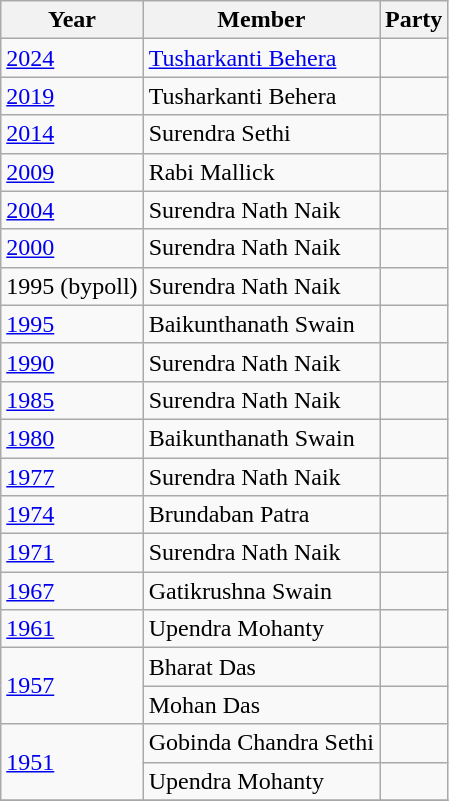<table class="wikitable sortable">
<tr>
<th>Year</th>
<th>Member</th>
<th colspan=2>Party</th>
</tr>
<tr>
<td><a href='#'>2024</a></td>
<td><a href='#'>Tusharkanti Behera</a></td>
<td></td>
</tr>
<tr>
<td><a href='#'>2019</a></td>
<td>Tusharkanti Behera</td>
<td></td>
</tr>
<tr>
<td><a href='#'>2014</a></td>
<td>Surendra Sethi</td>
<td></td>
</tr>
<tr>
<td><a href='#'>2009</a></td>
<td>Rabi Mallick</td>
<td></td>
</tr>
<tr>
<td><a href='#'>2004</a></td>
<td>Surendra Nath Naik</td>
<td></td>
</tr>
<tr>
<td><a href='#'>2000</a></td>
<td>Surendra Nath Naik</td>
<td></td>
</tr>
<tr>
<td>1995 (bypoll)</td>
<td>Surendra Nath Naik</td>
<td></td>
</tr>
<tr>
<td><a href='#'>1995</a></td>
<td>Baikunthanath Swain</td>
<td></td>
</tr>
<tr>
<td><a href='#'>1990</a></td>
<td>Surendra Nath Naik</td>
<td></td>
</tr>
<tr>
<td><a href='#'>1985</a></td>
<td>Surendra Nath Naik</td>
<td></td>
</tr>
<tr>
<td><a href='#'>1980</a></td>
<td>Baikunthanath Swain</td>
<td></td>
</tr>
<tr>
<td><a href='#'>1977</a></td>
<td>Surendra Nath Naik</td>
<td></td>
</tr>
<tr>
<td><a href='#'>1974</a></td>
<td>Brundaban Patra</td>
<td></td>
</tr>
<tr>
<td><a href='#'>1971</a></td>
<td>Surendra Nath Naik</td>
<td></td>
</tr>
<tr>
<td><a href='#'>1967</a></td>
<td>Gatikrushna Swain</td>
<td></td>
</tr>
<tr>
<td><a href='#'>1961</a></td>
<td>Upendra Mohanty</td>
<td></td>
</tr>
<tr>
<td rowspan="2"><a href='#'>1957</a></td>
<td>Bharat Das</td>
<td></td>
</tr>
<tr>
<td>Mohan Das</td>
<td></td>
</tr>
<tr>
<td rowspan="2"><a href='#'>1951</a></td>
<td>Gobinda Chandra Sethi</td>
<td></td>
</tr>
<tr>
<td>Upendra Mohanty</td>
<td></td>
</tr>
<tr>
</tr>
</table>
